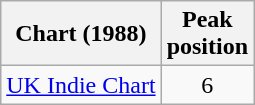<table class="wikitable sortable">
<tr>
<th scope="col">Chart (1988)</th>
<th scope="col">Peak<br>position</th>
</tr>
<tr>
<td><a href='#'>UK Indie Chart</a></td>
<td style="text-align:center;">6</td>
</tr>
</table>
